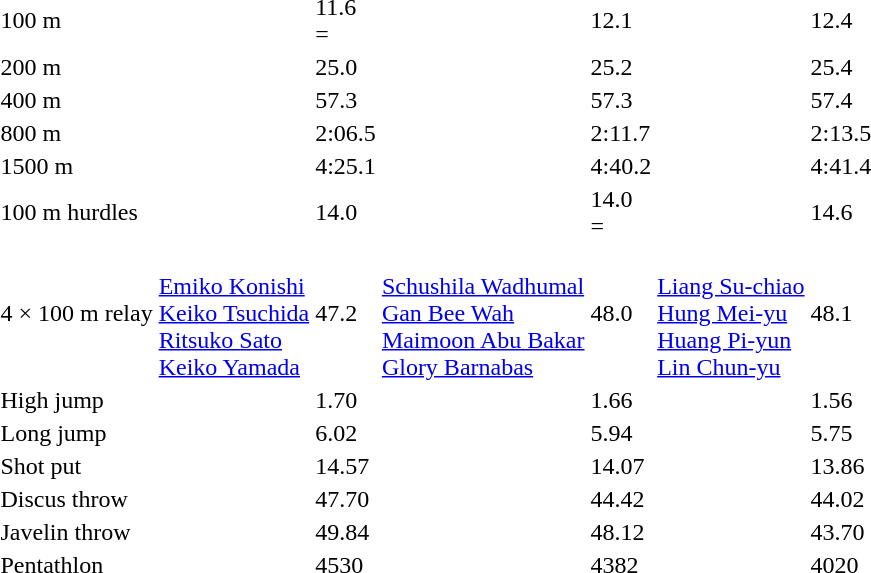<table>
<tr>
<td>100 m<br></td>
<td></td>
<td>11.6<br>=</td>
<td></td>
<td>12.1</td>
<td></td>
<td>12.4</td>
</tr>
<tr>
<td>200 m<br></td>
<td></td>
<td>25.0</td>
<td></td>
<td>25.2</td>
<td></td>
<td>25.4</td>
</tr>
<tr>
<td>400 m<br></td>
<td></td>
<td>57.3</td>
<td></td>
<td>57.3</td>
<td></td>
<td>57.4</td>
</tr>
<tr>
<td>800 m<br></td>
<td></td>
<td>2:06.5<br></td>
<td></td>
<td>2:11.7</td>
<td></td>
<td>2:13.5</td>
</tr>
<tr>
<td>1500 m<br></td>
<td></td>
<td>4:25.1<br></td>
<td></td>
<td>4:40.2</td>
<td></td>
<td>4:41.4</td>
</tr>
<tr>
<td>100 m hurdles<br></td>
<td></td>
<td>14.0<br></td>
<td></td>
<td>14.0<br>=</td>
<td></td>
<td>14.6</td>
</tr>
<tr>
<td>4 × 100 m relay<br></td>
<td><br><a href='#'>Emiko Konishi</a><br><a href='#'>Keiko Tsuchida</a><br><a href='#'>Ritsuko Sato</a><br><a href='#'>Keiko Yamada</a></td>
<td>47.2</td>
<td><br><a href='#'>Schushila Wadhumal</a><br><a href='#'>Gan Bee Wah</a><br><a href='#'>Maimoon Abu Bakar</a><br><a href='#'>Glory Barnabas</a></td>
<td>48.0</td>
<td><br><a href='#'>Liang Su-chiao</a><br><a href='#'>Hung Mei-yu</a><br><a href='#'>Huang Pi-yun</a><br><a href='#'>Lin Chun-yu</a></td>
<td>48.1</td>
</tr>
<tr>
<td>High jump<br></td>
<td></td>
<td>1.70<br></td>
<td></td>
<td>1.66</td>
<td></td>
<td>1.56</td>
</tr>
<tr>
<td>Long jump<br></td>
<td></td>
<td>6.02<br></td>
<td></td>
<td>5.94</td>
<td></td>
<td>5.75</td>
</tr>
<tr>
<td>Shot put<br></td>
<td></td>
<td>14.57<br></td>
<td></td>
<td>14.07</td>
<td></td>
<td>13.86</td>
</tr>
<tr>
<td>Discus throw<br></td>
<td></td>
<td>47.70<br></td>
<td></td>
<td>44.42</td>
<td></td>
<td>44.02</td>
</tr>
<tr>
<td>Javelin throw<br></td>
<td></td>
<td>49.84<br></td>
<td></td>
<td>48.12</td>
<td></td>
<td>43.70</td>
</tr>
<tr>
<td>Pentathlon<br></td>
<td></td>
<td>4530<br></td>
<td></td>
<td>4382</td>
<td></td>
<td>4020</td>
</tr>
</table>
